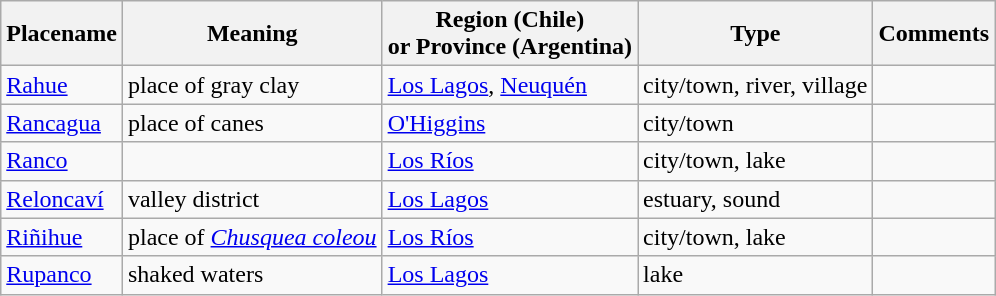<table align=center class="wikitable">
<tr>
<th>Placename</th>
<th>Meaning</th>
<th>Region (Chile)<br>or Province (Argentina)</th>
<th>Type</th>
<th>Comments</th>
</tr>
<tr>
<td><a href='#'>Rahue</a></td>
<td>place of gray clay</td>
<td><a href='#'>Los Lagos</a>, <a href='#'>Neuquén</a></td>
<td>city/town, river, village</td>
<td></td>
</tr>
<tr>
<td><a href='#'>Rancagua</a></td>
<td>place of canes</td>
<td><a href='#'>O'Higgins</a></td>
<td>city/town</td>
<td></td>
</tr>
<tr>
<td><a href='#'>Ranco</a></td>
<td></td>
<td><a href='#'>Los Ríos</a></td>
<td>city/town, lake</td>
<td></td>
</tr>
<tr>
<td><a href='#'>Reloncaví</a></td>
<td>valley district</td>
<td><a href='#'>Los Lagos</a></td>
<td>estuary, sound</td>
<td></td>
</tr>
<tr>
<td><a href='#'>Riñihue</a></td>
<td>place of <em><a href='#'>Chusquea coleou</a></em></td>
<td><a href='#'>Los Ríos</a></td>
<td>city/town, lake</td>
<td></td>
</tr>
<tr>
<td><a href='#'>Rupanco</a></td>
<td>shaked waters</td>
<td><a href='#'>Los Lagos</a></td>
<td>lake</td>
<td></td>
</tr>
</table>
